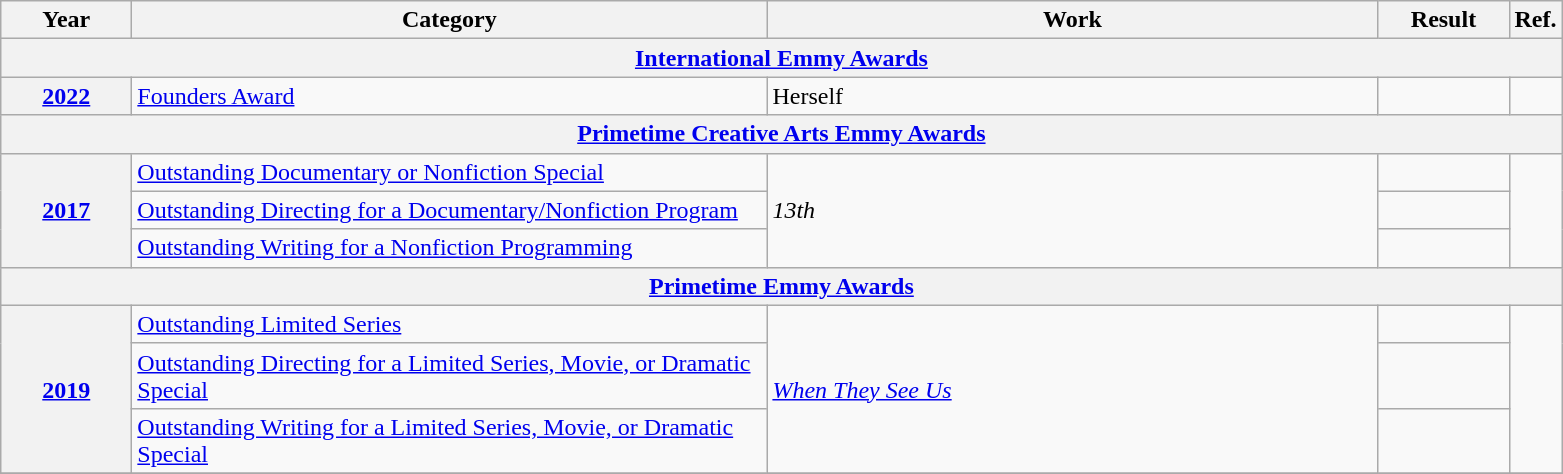<table class=wikitable>
<tr>
<th scope="col" style="width:5em;">Year</th>
<th scope="col" style="width:26em;">Category</th>
<th scope="col" style="width:25em;">Work</th>
<th scope="col" style="width:5em;">Result</th>
<th>Ref.</th>
</tr>
<tr>
<th colspan=5><a href='#'>International Emmy Awards</a></th>
</tr>
<tr>
<th scope="row"><a href='#'>2022</a></th>
<td><a href='#'>Founders Award</a></td>
<td>Herself</td>
<td></td>
<td></td>
</tr>
<tr>
<th colspan=5><a href='#'>Primetime Creative Arts Emmy Awards</a></th>
</tr>
<tr>
<th scope="row", rowspan="3"><a href='#'>2017</a></th>
<td><a href='#'>Outstanding Documentary or Nonfiction Special</a></td>
<td rowspan=3><em>13th</em></td>
<td></td>
<td rowspan=3></td>
</tr>
<tr>
<td><a href='#'>Outstanding Directing for a Documentary/Nonfiction Program</a></td>
<td></td>
</tr>
<tr>
<td><a href='#'>Outstanding Writing for a Nonfiction Programming</a></td>
<td></td>
</tr>
<tr>
<th colspan=5><a href='#'>Primetime Emmy Awards</a></th>
</tr>
<tr>
<th scope="row", rowspan="3"><a href='#'>2019</a></th>
<td><a href='#'>Outstanding Limited Series</a></td>
<td rowspan=3><em><a href='#'>When They See Us</a></em></td>
<td></td>
<td rowspan=3></td>
</tr>
<tr>
<td><a href='#'>Outstanding Directing for a Limited Series, Movie, or Dramatic Special</a></td>
<td></td>
</tr>
<tr>
<td><a href='#'>Outstanding Writing for a Limited Series, Movie, or Dramatic Special</a></td>
<td></td>
</tr>
<tr>
</tr>
</table>
